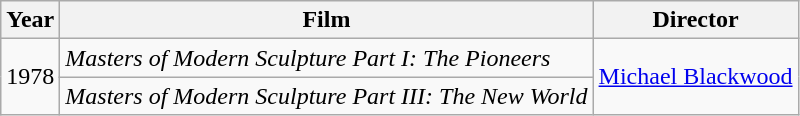<table class="wikitable">
<tr>
<th>Year</th>
<th>Film</th>
<th>Director</th>
</tr>
<tr>
<td rowspan=2>1978</td>
<td><em>Masters of Modern Sculpture Part I: The Pioneers</em></td>
<td rowspan=2><a href='#'>Michael Blackwood</a></td>
</tr>
<tr>
<td><em>Masters of Modern Sculpture Part III: The New World</em></td>
</tr>
</table>
